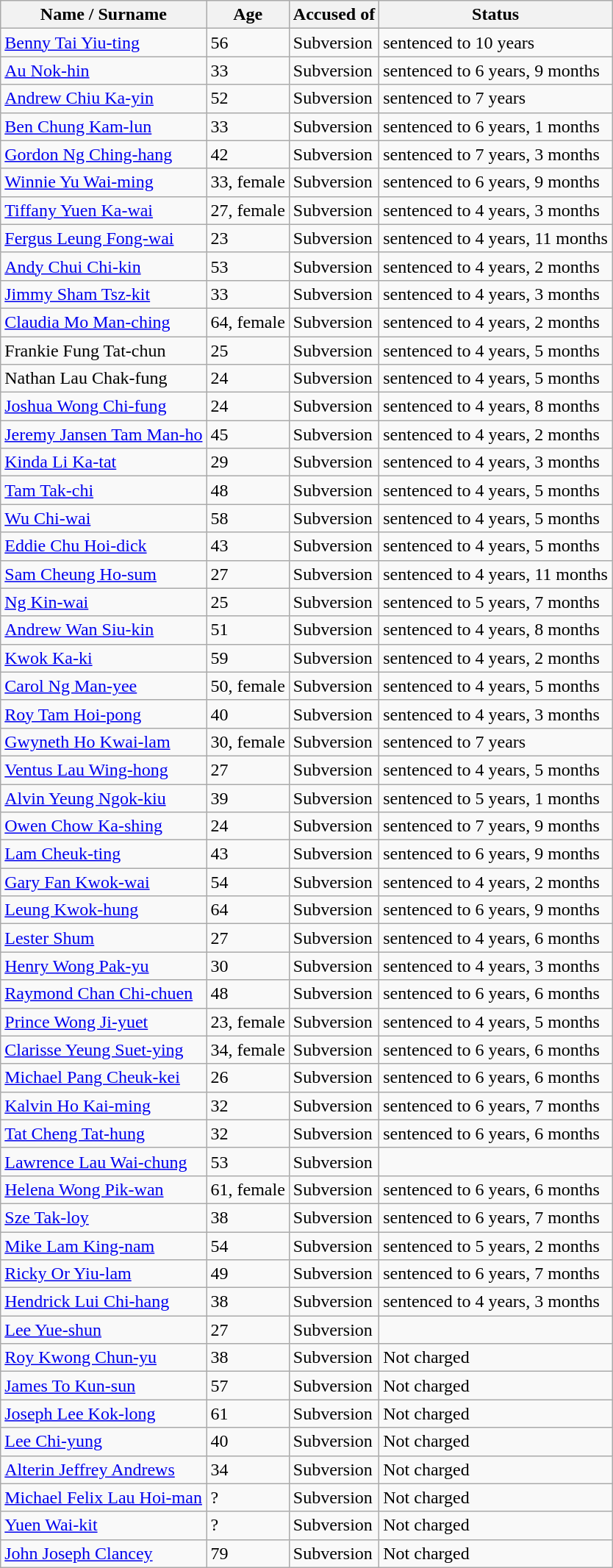<table class="wikitable">
<tr>
<th>Name / Surname</th>
<th>Age</th>
<th>Accused of</th>
<th>Status</th>
</tr>
<tr>
<td><a href='#'>Benny Tai Yiu-ting</a></td>
<td>56</td>
<td>Subversion</td>
<td> sentenced to 10 years</td>
</tr>
<tr>
<td><a href='#'>Au Nok-hin</a></td>
<td>33</td>
<td>Subversion</td>
<td> sentenced to 6 years, 9 months</td>
</tr>
<tr>
<td><a href='#'>Andrew Chiu Ka-yin</a></td>
<td>52</td>
<td>Subversion</td>
<td> sentenced to 7 years</td>
</tr>
<tr>
<td><a href='#'>Ben Chung Kam-lun</a></td>
<td>33</td>
<td>Subversion</td>
<td> sentenced to 6 years, 1 months</td>
</tr>
<tr>
<td><a href='#'>Gordon Ng Ching-hang</a></td>
<td>42</td>
<td>Subversion</td>
<td> sentenced to 7 years, 3 months</td>
</tr>
<tr>
<td><a href='#'>Winnie Yu Wai-ming</a></td>
<td>33, female</td>
<td>Subversion</td>
<td> sentenced to 6 years, 9 months</td>
</tr>
<tr>
<td><a href='#'>Tiffany Yuen Ka-wai</a></td>
<td>27, female</td>
<td>Subversion</td>
<td> sentenced to 4 years, 3 months</td>
</tr>
<tr>
<td><a href='#'>Fergus Leung Fong-wai</a></td>
<td>23</td>
<td>Subversion</td>
<td> sentenced to 4 years, 11 months</td>
</tr>
<tr>
<td><a href='#'>Andy Chui Chi-kin</a></td>
<td>53</td>
<td>Subversion</td>
<td> sentenced to 4 years, 2 months</td>
</tr>
<tr>
<td><a href='#'>Jimmy Sham Tsz-kit</a></td>
<td>33</td>
<td>Subversion</td>
<td> sentenced to 4 years, 3 months</td>
</tr>
<tr>
<td><a href='#'>Claudia Mo Man-ching</a></td>
<td>64, female</td>
<td>Subversion</td>
<td> sentenced to 4 years, 2 months</td>
</tr>
<tr>
<td>Frankie Fung Tat-chun</td>
<td>25</td>
<td>Subversion</td>
<td> sentenced to 4 years, 5 months</td>
</tr>
<tr>
<td>Nathan Lau Chak-fung</td>
<td>24</td>
<td>Subversion</td>
<td> sentenced to 4 years, 5 months</td>
</tr>
<tr>
<td><a href='#'>Joshua Wong Chi-fung</a></td>
<td>24</td>
<td>Subversion</td>
<td> sentenced to 4 years, 8 months</td>
</tr>
<tr>
<td><a href='#'>Jeremy Jansen Tam Man-ho</a></td>
<td>45</td>
<td>Subversion</td>
<td> sentenced to 4 years, 2 months</td>
</tr>
<tr>
<td><a href='#'>Kinda Li Ka-tat</a></td>
<td>29</td>
<td>Subversion</td>
<td> sentenced to 4 years, 3 months</td>
</tr>
<tr>
<td><a href='#'>Tam Tak-chi</a></td>
<td>48</td>
<td>Subversion</td>
<td> sentenced to 4 years, 5 months</td>
</tr>
<tr>
<td><a href='#'>Wu Chi-wai</a></td>
<td>58</td>
<td>Subversion</td>
<td> sentenced to 4 years, 5 months</td>
</tr>
<tr>
<td><a href='#'>Eddie Chu Hoi-dick</a></td>
<td>43</td>
<td>Subversion</td>
<td> sentenced to 4 years, 5 months</td>
</tr>
<tr>
<td><a href='#'>Sam Cheung Ho-sum</a></td>
<td>27</td>
<td>Subversion</td>
<td> sentenced to 4 years, 11 months</td>
</tr>
<tr>
<td><a href='#'>Ng Kin-wai</a></td>
<td>25</td>
<td>Subversion</td>
<td> sentenced to 5 years, 7 months</td>
</tr>
<tr>
<td><a href='#'>Andrew Wan Siu-kin</a></td>
<td>51</td>
<td>Subversion</td>
<td> sentenced to 4 years, 8 months</td>
</tr>
<tr>
<td><a href='#'>Kwok Ka-ki</a></td>
<td>59</td>
<td>Subversion</td>
<td> sentenced to 4 years, 2 months</td>
</tr>
<tr>
<td><a href='#'>Carol Ng Man-yee</a></td>
<td>50, female</td>
<td>Subversion</td>
<td> sentenced to 4 years, 5 months</td>
</tr>
<tr>
<td><a href='#'>Roy Tam Hoi-pong</a></td>
<td>40</td>
<td>Subversion</td>
<td> sentenced to 4 years, 3 months</td>
</tr>
<tr>
<td><a href='#'>Gwyneth Ho Kwai-lam</a></td>
<td>30, female</td>
<td>Subversion</td>
<td> sentenced to 7 years</td>
</tr>
<tr>
<td><a href='#'>Ventus Lau Wing-hong</a></td>
<td>27</td>
<td>Subversion</td>
<td> sentenced to 4 years, 5 months</td>
</tr>
<tr>
<td><a href='#'>Alvin Yeung Ngok-kiu</a></td>
<td>39</td>
<td>Subversion</td>
<td> sentenced to 5 years, 1 months</td>
</tr>
<tr>
<td><a href='#'>Owen Chow Ka-shing</a></td>
<td>24</td>
<td>Subversion</td>
<td> sentenced to 7 years, 9 months</td>
</tr>
<tr>
<td><a href='#'>Lam Cheuk-ting</a></td>
<td>43</td>
<td>Subversion</td>
<td> sentenced to 6 years, 9 months</td>
</tr>
<tr>
<td><a href='#'>Gary Fan Kwok-wai</a></td>
<td>54</td>
<td>Subversion</td>
<td> sentenced to 4 years, 2 months</td>
</tr>
<tr>
<td><a href='#'>Leung Kwok-hung</a></td>
<td>64</td>
<td>Subversion</td>
<td> sentenced to 6 years, 9 months</td>
</tr>
<tr>
<td><a href='#'>Lester Shum</a></td>
<td>27</td>
<td>Subversion</td>
<td> sentenced to 4 years, 6 months</td>
</tr>
<tr>
<td><a href='#'>Henry Wong Pak-yu</a></td>
<td>30</td>
<td>Subversion</td>
<td> sentenced to 4 years, 3 months</td>
</tr>
<tr>
<td><a href='#'>Raymond Chan Chi-chuen</a></td>
<td>48</td>
<td>Subversion</td>
<td> sentenced to 6 years, 6 months</td>
</tr>
<tr>
<td><a href='#'>Prince Wong Ji-yuet</a></td>
<td>23, female</td>
<td>Subversion</td>
<td> sentenced to 4 years, 5 months</td>
</tr>
<tr>
<td><a href='#'>Clarisse Yeung Suet-ying</a></td>
<td>34, female</td>
<td>Subversion</td>
<td> sentenced to 6 years, 6 months</td>
</tr>
<tr>
<td><a href='#'>Michael Pang Cheuk-kei</a></td>
<td>26</td>
<td>Subversion</td>
<td> sentenced to 6 years, 6 months</td>
</tr>
<tr>
<td><a href='#'>Kalvin Ho Kai-ming</a></td>
<td>32</td>
<td>Subversion</td>
<td> sentenced to 6 years, 7 months</td>
</tr>
<tr>
<td><a href='#'>Tat Cheng Tat-hung</a></td>
<td>32</td>
<td>Subversion</td>
<td> sentenced to 6 years, 6 months</td>
</tr>
<tr>
<td><a href='#'>Lawrence Lau Wai-chung</a></td>
<td>53</td>
<td>Subversion</td>
<td></td>
</tr>
<tr>
<td><a href='#'>Helena Wong Pik-wan</a></td>
<td>61, female</td>
<td>Subversion</td>
<td> sentenced to 6 years, 6 months</td>
</tr>
<tr>
<td><a href='#'>Sze Tak-loy</a></td>
<td>38</td>
<td>Subversion</td>
<td> sentenced to 6 years, 7 months</td>
</tr>
<tr>
<td><a href='#'>Mike Lam King-nam</a></td>
<td>54</td>
<td>Subversion</td>
<td> sentenced to 5 years, 2 months</td>
</tr>
<tr>
<td><a href='#'>Ricky Or Yiu-lam</a></td>
<td>49</td>
<td>Subversion</td>
<td> sentenced to 6 years, 7 months</td>
</tr>
<tr>
<td><a href='#'>Hendrick Lui Chi-hang</a></td>
<td>38</td>
<td>Subversion</td>
<td> sentenced to 4 years, 3 months</td>
</tr>
<tr>
<td><a href='#'>Lee Yue-shun</a></td>
<td>27</td>
<td>Subversion</td>
<td></td>
</tr>
<tr>
<td><a href='#'>Roy Kwong Chun-yu</a></td>
<td>38</td>
<td>Subversion</td>
<td>Not charged</td>
</tr>
<tr>
<td><a href='#'>James To Kun-sun</a></td>
<td>57</td>
<td>Subversion</td>
<td>Not charged</td>
</tr>
<tr>
<td><a href='#'>Joseph Lee Kok-long</a></td>
<td>61</td>
<td>Subversion</td>
<td>Not charged</td>
</tr>
<tr>
<td><a href='#'>Lee Chi-yung</a></td>
<td>40</td>
<td>Subversion</td>
<td>Not charged</td>
</tr>
<tr>
<td><a href='#'>Alterin Jeffrey Andrews</a></td>
<td>34</td>
<td>Subversion</td>
<td>Not charged</td>
</tr>
<tr>
<td><a href='#'>Michael Felix Lau Hoi-man</a></td>
<td>?</td>
<td>Subversion</td>
<td>Not charged</td>
</tr>
<tr>
<td><a href='#'>Yuen Wai-kit</a></td>
<td>?</td>
<td>Subversion</td>
<td>Not charged</td>
</tr>
<tr>
<td><a href='#'>John Joseph Clancey</a></td>
<td>79</td>
<td>Subversion</td>
<td>Not charged</td>
</tr>
</table>
